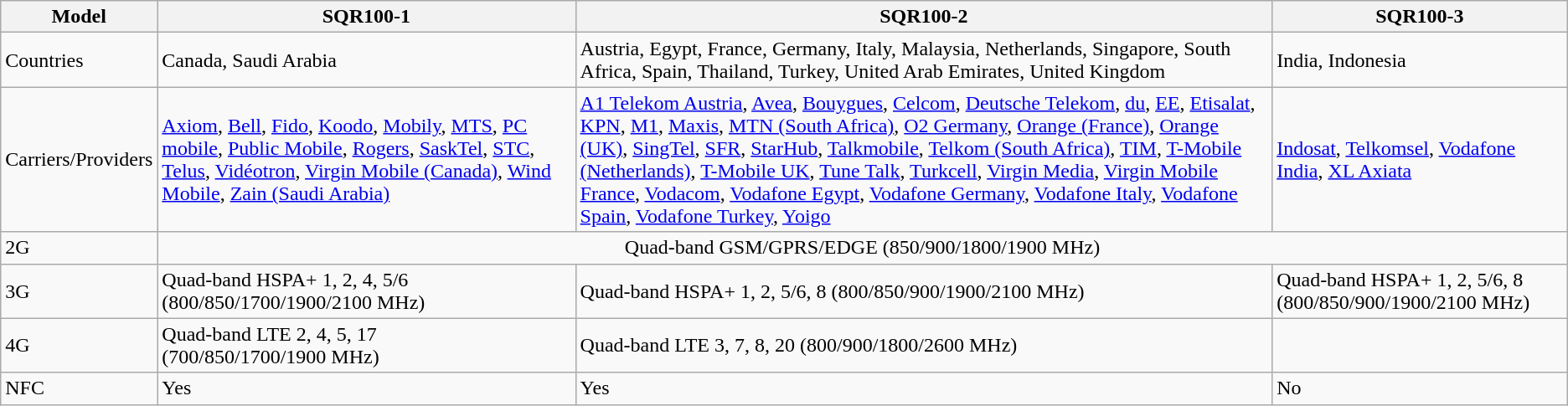<table class="wikitable">
<tr>
<th>Model</th>
<th>SQR100-1</th>
<th>SQR100-2</th>
<th>SQR100-3</th>
</tr>
<tr>
<td>Countries</td>
<td>Canada, Saudi Arabia</td>
<td>Austria, Egypt, France, Germany, Italy, Malaysia, Netherlands, Singapore, South Africa, Spain, Thailand, Turkey, United Arab Emirates, United Kingdom</td>
<td>India, Indonesia</td>
</tr>
<tr>
<td>Carriers/Providers</td>
<td><a href='#'>Axiom</a>, <a href='#'>Bell</a>, <a href='#'>Fido</a>, <a href='#'>Koodo</a>, <a href='#'>Mobily</a>, <a href='#'>MTS</a>, <a href='#'>PC mobile</a>, <a href='#'>Public Mobile</a>, <a href='#'>Rogers</a>, <a href='#'>SaskTel</a>, <a href='#'>STC</a>, <a href='#'>Telus</a>, <a href='#'>Vidéotron</a>, <a href='#'>Virgin Mobile (Canada)</a>, <a href='#'>Wind Mobile</a>, <a href='#'>Zain (Saudi Arabia)</a></td>
<td><a href='#'>A1 Telekom Austria</a>, <a href='#'>Avea</a>, <a href='#'>Bouygues</a>, <a href='#'>Celcom</a>, <a href='#'>Deutsche Telekom</a>, <a href='#'>du</a>, <a href='#'>EE</a>, <a href='#'>Etisalat</a>, <a href='#'>KPN</a>, <a href='#'>M1</a>, <a href='#'>Maxis</a>, <a href='#'>MTN (South Africa)</a>, <a href='#'>O2 Germany</a>, <a href='#'>Orange (France)</a>, <a href='#'>Orange (UK)</a>, <a href='#'>SingTel</a>, <a href='#'>SFR</a>, <a href='#'>StarHub</a>, <a href='#'>Talkmobile</a>, <a href='#'>Telkom (South Africa)</a>, <a href='#'>TIM</a>, <a href='#'>T-Mobile (Netherlands)</a>, <a href='#'>T-Mobile UK</a>, <a href='#'>Tune Talk</a>, <a href='#'>Turkcell</a>, <a href='#'>Virgin Media</a>, <a href='#'>Virgin Mobile France</a>, <a href='#'>Vodacom</a>, <a href='#'>Vodafone Egypt</a>, <a href='#'>Vodafone Germany</a>, <a href='#'>Vodafone Italy</a>, <a href='#'>Vodafone Spain</a>, <a href='#'>Vodafone Turkey</a>, <a href='#'>Yoigo</a></td>
<td><a href='#'>Indosat</a>, <a href='#'>Telkomsel</a>, <a href='#'>Vodafone India</a>, <a href='#'>XL Axiata</a></td>
</tr>
<tr>
<td>2G</td>
<td colspan="3" style="text-align: center;">Quad-band GSM/GPRS/EDGE (850/900/1800/1900 MHz)</td>
</tr>
<tr>
<td>3G</td>
<td>Quad-band HSPA+ 1, 2, 4, 5/6 (800/850/1700/1900/2100 MHz)</td>
<td>Quad-band HSPA+ 1, 2, 5/6, 8 (800/850/900/1900/2100 MHz)</td>
<td>Quad-band HSPA+ 1, 2, 5/6, 8 (800/850/900/1900/2100 MHz)</td>
</tr>
<tr>
<td>4G</td>
<td>Quad-band LTE 2, 4, 5, 17 (700/850/1700/1900 MHz)</td>
<td>Quad-band LTE 3, 7, 8, 20 (800/900/1800/2600 MHz)</td>
<td></td>
</tr>
<tr>
<td>NFC</td>
<td>Yes</td>
<td>Yes</td>
<td>No</td>
</tr>
</table>
